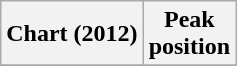<table class="wikitable sortable plainrowheaders">
<tr>
<th scope="col">Chart (2012)</th>
<th scope="col">Peak<br>position</th>
</tr>
<tr>
</tr>
</table>
